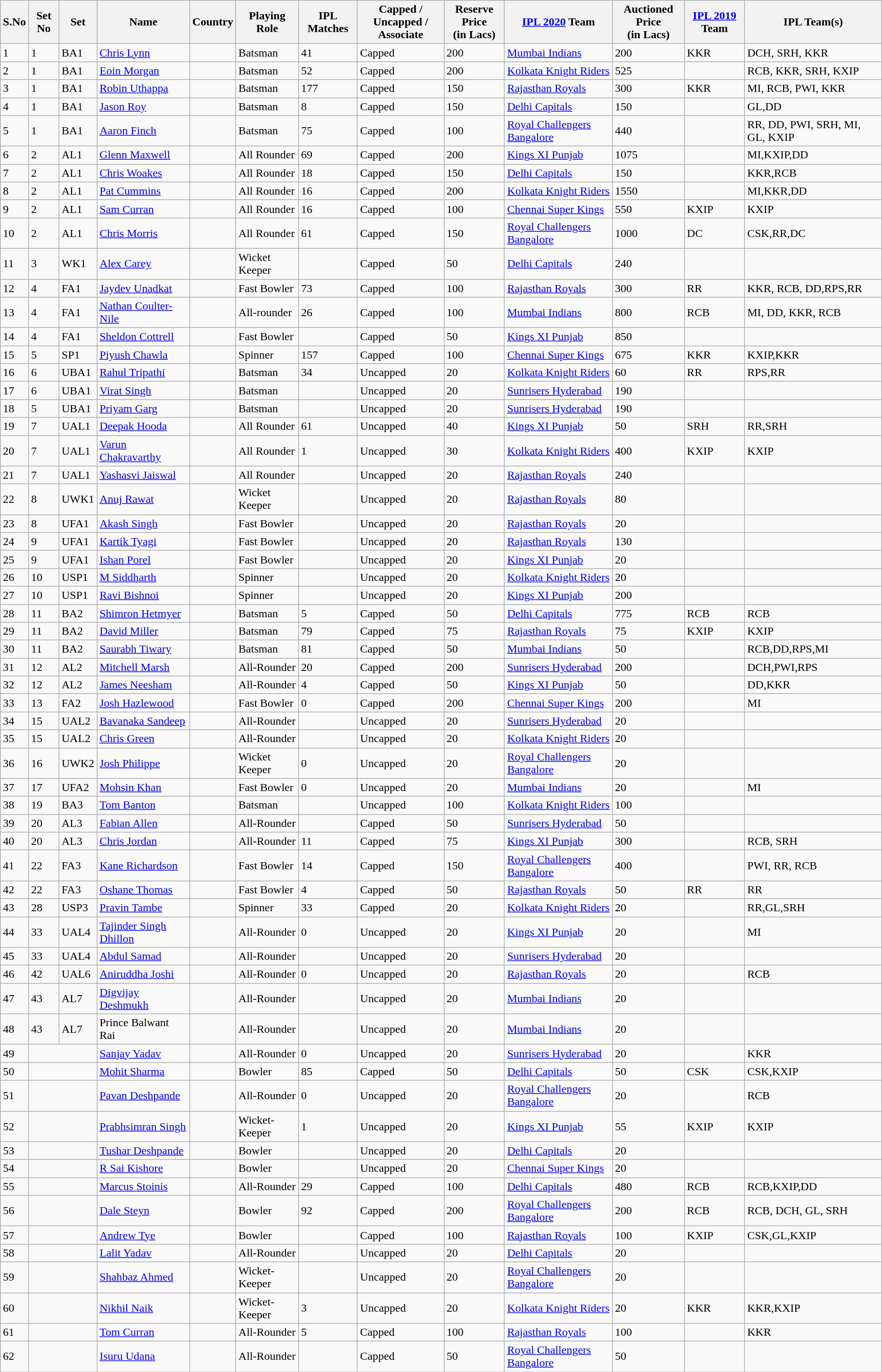<table class="wikitable collapsible sortable" font=90%>
<tr>
<th>S.No</th>
<th>Set No</th>
<th>Set</th>
<th>Name</th>
<th>Country</th>
<th>Playing Role</th>
<th>IPL Matches</th>
<th>Capped / Uncapped /<br>Associate</th>
<th>Reserve Price<br>(in  Lacs)</th>
<th><a href='#'>IPL 2020</a> Team</th>
<th>Auctioned Price<br>(in  Lacs)</th>
<th><a href='#'>IPL 2019</a> Team</th>
<th>IPL Team(s)</th>
</tr>
<tr>
<td>1</td>
<td>1</td>
<td>BA1</td>
<td><a href='#'>Chris Lynn</a></td>
<td></td>
<td>Batsman</td>
<td>41</td>
<td>Capped</td>
<td>200</td>
<td><a href='#'>Mumbai Indians</a></td>
<td>200</td>
<td>KKR</td>
<td>DCH, SRH, KKR</td>
</tr>
<tr>
<td>2</td>
<td>1</td>
<td>BA1</td>
<td><a href='#'>Eoin Morgan</a></td>
<td></td>
<td>Batsman</td>
<td>52</td>
<td>Capped</td>
<td>200</td>
<td><a href='#'>Kolkata Knight Riders</a></td>
<td>525</td>
<td></td>
<td>RCB, KKR, SRH, KXIP</td>
</tr>
<tr>
<td>3</td>
<td>1</td>
<td>BA1</td>
<td><a href='#'>Robin Uthappa</a></td>
<td></td>
<td>Batsman</td>
<td>177</td>
<td>Capped</td>
<td>150</td>
<td><a href='#'>Rajasthan Royals</a></td>
<td>300</td>
<td>KKR</td>
<td>MI, RCB, PWI, KKR</td>
</tr>
<tr>
<td>4</td>
<td>1</td>
<td>BA1</td>
<td><a href='#'>Jason Roy</a></td>
<td></td>
<td>Batsman</td>
<td>8</td>
<td>Capped</td>
<td>150</td>
<td><a href='#'>Delhi Capitals</a></td>
<td>150</td>
<td></td>
<td>GL,DD</td>
</tr>
<tr>
<td>5</td>
<td>1</td>
<td>BA1</td>
<td><a href='#'>Aaron Finch</a></td>
<td></td>
<td>Batsman</td>
<td>75</td>
<td>Capped</td>
<td>100</td>
<td><a href='#'>Royal Challengers Bangalore</a></td>
<td>440</td>
<td></td>
<td>RR, DD, PWI, SRH, MI, GL, KXIP</td>
</tr>
<tr>
<td>6</td>
<td>2</td>
<td>AL1</td>
<td><a href='#'>Glenn Maxwell</a></td>
<td></td>
<td>All Rounder</td>
<td>69</td>
<td>Capped</td>
<td>200</td>
<td><a href='#'>Kings XI Punjab</a></td>
<td>1075</td>
<td></td>
<td>MI,KXIP,DD</td>
</tr>
<tr>
<td>7</td>
<td>2</td>
<td>AL1</td>
<td><a href='#'>Chris Woakes</a></td>
<td></td>
<td>All Rounder</td>
<td>18</td>
<td>Capped</td>
<td>150</td>
<td><a href='#'>Delhi Capitals</a></td>
<td>150</td>
<td></td>
<td>KKR,RCB</td>
</tr>
<tr>
<td>8</td>
<td>2</td>
<td>AL1</td>
<td><a href='#'>Pat Cummins</a></td>
<td></td>
<td>All Rounder</td>
<td>16</td>
<td>Capped</td>
<td>200</td>
<td><a href='#'>Kolkata Knight Riders</a></td>
<td>1550</td>
<td></td>
<td>MI,KKR,DD</td>
</tr>
<tr>
<td>9</td>
<td>2</td>
<td>AL1</td>
<td><a href='#'>Sam Curran</a></td>
<td></td>
<td>All Rounder</td>
<td>16</td>
<td>Capped</td>
<td>100</td>
<td><a href='#'>Chennai Super Kings</a></td>
<td>550</td>
<td>KXIP</td>
<td>KXIP</td>
</tr>
<tr>
<td>10</td>
<td>2</td>
<td>AL1</td>
<td><a href='#'>Chris Morris</a></td>
<td></td>
<td>All Rounder</td>
<td>61</td>
<td>Capped</td>
<td>150</td>
<td><a href='#'>Royal Challengers Bangalore</a></td>
<td>1000</td>
<td>DC</td>
<td>CSK,RR,DC</td>
</tr>
<tr>
<td>11</td>
<td>3</td>
<td>WK1</td>
<td><a href='#'>Alex Carey</a></td>
<td></td>
<td>Wicket Keeper</td>
<td></td>
<td>Capped</td>
<td>50</td>
<td><a href='#'>Delhi Capitals</a></td>
<td>240</td>
<td></td>
<td></td>
</tr>
<tr>
<td>12</td>
<td>4</td>
<td>FA1</td>
<td><a href='#'>Jaydev Unadkat</a></td>
<td></td>
<td>Fast Bowler</td>
<td>73</td>
<td>Capped</td>
<td>100</td>
<td><a href='#'>Rajasthan Royals</a></td>
<td>300</td>
<td>RR</td>
<td>KKR, RCB, DD,RPS,RR</td>
</tr>
<tr>
<td>13</td>
<td>4</td>
<td>FA1</td>
<td><a href='#'>Nathan Coulter-Nile</a></td>
<td></td>
<td>All-rounder</td>
<td>26</td>
<td>Capped</td>
<td>100</td>
<td><a href='#'>Mumbai Indians</a></td>
<td>800</td>
<td>RCB</td>
<td>MI, DD, KKR, RCB</td>
</tr>
<tr>
<td>14</td>
<td>4</td>
<td>FA1</td>
<td><a href='#'>Sheldon Cottrell</a></td>
<td></td>
<td>Fast Bowler</td>
<td></td>
<td>Capped</td>
<td>50</td>
<td><a href='#'>Kings XI Punjab</a></td>
<td>850</td>
<td></td>
<td></td>
</tr>
<tr>
<td>15</td>
<td>5</td>
<td>SP1</td>
<td><a href='#'>Piyush Chawla</a></td>
<td></td>
<td>Spinner</td>
<td>157</td>
<td>Capped</td>
<td>100</td>
<td><a href='#'>Chennai Super Kings</a></td>
<td>675</td>
<td>KKR</td>
<td>KXIP,KKR</td>
</tr>
<tr>
<td>16</td>
<td>6</td>
<td>UBA1</td>
<td><a href='#'>Rahul Tripathi</a></td>
<td></td>
<td>Batsman</td>
<td>34</td>
<td>Uncapped</td>
<td>20</td>
<td><a href='#'>Kolkata Knight Riders</a></td>
<td>60</td>
<td>RR</td>
<td>RPS,RR</td>
</tr>
<tr>
<td>17</td>
<td>6</td>
<td>UBA1</td>
<td><a href='#'>Virat Singh</a></td>
<td></td>
<td>Batsman</td>
<td></td>
<td>Uncapped</td>
<td>20</td>
<td><a href='#'>Sunrisers Hyderabad</a></td>
<td>190</td>
<td></td>
<td></td>
</tr>
<tr>
<td>18</td>
<td>5</td>
<td>UBA1</td>
<td><a href='#'>Priyam Garg</a></td>
<td></td>
<td>Batsman</td>
<td></td>
<td>Uncapped</td>
<td>20</td>
<td><a href='#'>Sunrisers Hyderabad</a></td>
<td>190</td>
<td></td>
<td></td>
</tr>
<tr>
<td>19</td>
<td>7</td>
<td>UAL1</td>
<td><a href='#'>Deepak Hooda</a></td>
<td></td>
<td>All Rounder</td>
<td>61</td>
<td>Uncapped</td>
<td>40</td>
<td><a href='#'>Kings XI Punjab</a></td>
<td>50</td>
<td>SRH</td>
<td>RR,SRH</td>
</tr>
<tr>
<td>20</td>
<td>7</td>
<td>UAL1</td>
<td><a href='#'>Varun Chakravarthy</a></td>
<td></td>
<td>All Rounder</td>
<td>1</td>
<td>Uncapped</td>
<td>30</td>
<td><a href='#'>Kolkata Knight Riders</a></td>
<td>400</td>
<td>KXIP</td>
<td>KXIP</td>
</tr>
<tr>
<td>21</td>
<td>7</td>
<td>UAL1</td>
<td><a href='#'>Yashasvi Jaiswal</a></td>
<td></td>
<td>All Rounder</td>
<td></td>
<td>Uncapped</td>
<td>20</td>
<td><a href='#'>Rajasthan Royals</a></td>
<td>240</td>
<td></td>
<td></td>
</tr>
<tr>
<td>22</td>
<td>8</td>
<td>UWK1</td>
<td><a href='#'>Anuj Rawat</a></td>
<td></td>
<td>Wicket Keeper</td>
<td></td>
<td>Uncapped</td>
<td>20</td>
<td><a href='#'>Rajasthan Royals</a></td>
<td>80</td>
<td></td>
<td></td>
</tr>
<tr>
<td>23</td>
<td>8</td>
<td>UFA1</td>
<td><a href='#'>Akash Singh</a></td>
<td></td>
<td>Fast Bowler</td>
<td></td>
<td>Uncapped</td>
<td>20</td>
<td><a href='#'>Rajasthan Royals</a></td>
<td>20</td>
<td></td>
<td></td>
</tr>
<tr>
<td>24</td>
<td>9</td>
<td>UFA1</td>
<td><a href='#'>Kartik Tyagi</a></td>
<td></td>
<td>Fast Bowler</td>
<td></td>
<td>Uncapped</td>
<td>20</td>
<td><a href='#'>Rajasthan Royals</a></td>
<td>130</td>
<td></td>
<td></td>
</tr>
<tr>
<td>25</td>
<td>9</td>
<td>UFA1</td>
<td><a href='#'>Ishan Porel</a></td>
<td></td>
<td>Fast Bowler</td>
<td></td>
<td>Uncapped</td>
<td>20</td>
<td><a href='#'>Kings XI Punjab</a></td>
<td>20</td>
<td></td>
<td></td>
</tr>
<tr>
<td>26</td>
<td>10</td>
<td>USP1</td>
<td><a href='#'>M Siddharth</a></td>
<td></td>
<td>Spinner</td>
<td></td>
<td>Uncapped</td>
<td>20</td>
<td><a href='#'>Kolkata Knight Riders</a></td>
<td>20</td>
<td></td>
<td></td>
</tr>
<tr>
<td>27</td>
<td>10</td>
<td>USP1</td>
<td><a href='#'>Ravi Bishnoi</a></td>
<td></td>
<td>Spinner</td>
<td></td>
<td>Uncapped</td>
<td>20</td>
<td><a href='#'>Kings XI Punjab</a></td>
<td>200</td>
<td></td>
<td></td>
</tr>
<tr>
<td>28</td>
<td>11</td>
<td>BA2</td>
<td><a href='#'>Shimron Hetmyer</a></td>
<td></td>
<td>Batsman</td>
<td>5</td>
<td>Capped</td>
<td>50</td>
<td><a href='#'>Delhi Capitals</a></td>
<td>775</td>
<td>RCB</td>
<td>RCB</td>
</tr>
<tr>
<td>29</td>
<td>11</td>
<td>BA2</td>
<td><a href='#'>David Miller</a></td>
<td></td>
<td>Batsman</td>
<td>79</td>
<td>Capped</td>
<td>75</td>
<td><a href='#'>Rajasthan Royals</a></td>
<td>75</td>
<td>KXIP</td>
<td>KXIP</td>
</tr>
<tr>
<td>30</td>
<td>11</td>
<td>BA2</td>
<td><a href='#'>Saurabh Tiwary</a></td>
<td></td>
<td>Batsman</td>
<td>81</td>
<td>Capped</td>
<td>50</td>
<td><a href='#'>Mumbai Indians</a></td>
<td>50</td>
<td></td>
<td>RCB,DD,RPS,MI</td>
</tr>
<tr>
<td>31</td>
<td>12</td>
<td>AL2</td>
<td><a href='#'>Mitchell Marsh</a></td>
<td></td>
<td>All-Rounder</td>
<td>20</td>
<td>Capped</td>
<td>200</td>
<td><a href='#'>Sunrisers Hyderabad</a></td>
<td>200</td>
<td></td>
<td>DCH,PWI,RPS</td>
</tr>
<tr>
<td>32</td>
<td>12</td>
<td>AL2</td>
<td><a href='#'>James Neesham</a></td>
<td></td>
<td>All-Rounder</td>
<td>4</td>
<td>Capped</td>
<td>50</td>
<td><a href='#'>Kings XI Punjab</a></td>
<td>50</td>
<td></td>
<td>DD,KKR</td>
</tr>
<tr>
<td>33</td>
<td>13</td>
<td>FA2</td>
<td><a href='#'>Josh Hazlewood</a></td>
<td></td>
<td>Fast Bowler</td>
<td>0</td>
<td>Capped</td>
<td>200</td>
<td><a href='#'>Chennai Super Kings</a></td>
<td>200</td>
<td></td>
<td>MI</td>
</tr>
<tr>
<td>34</td>
<td>15</td>
<td>UAL2</td>
<td><a href='#'>Bavanaka Sandeep</a></td>
<td></td>
<td>All-Rounder</td>
<td></td>
<td>Uncapped</td>
<td>20</td>
<td><a href='#'>Sunrisers Hyderabad</a></td>
<td>20</td>
<td></td>
<td></td>
</tr>
<tr>
<td>35</td>
<td>15</td>
<td>UAL2</td>
<td><a href='#'>Chris Green</a></td>
<td></td>
<td>All-Rounder</td>
<td></td>
<td>Uncapped</td>
<td>20</td>
<td><a href='#'>Kolkata Knight Riders</a></td>
<td>20</td>
<td></td>
<td></td>
</tr>
<tr>
<td>36</td>
<td>16</td>
<td>UWK2</td>
<td><a href='#'>Josh Philippe</a></td>
<td></td>
<td>Wicket Keeper</td>
<td>0</td>
<td>Uncapped</td>
<td>20</td>
<td><a href='#'>Royal Challengers Bangalore</a></td>
<td>20</td>
<td></td>
<td></td>
</tr>
<tr>
<td>37</td>
<td>17</td>
<td>UFA2</td>
<td><a href='#'>Mohsin Khan</a></td>
<td></td>
<td>Fast Bowler</td>
<td>0</td>
<td>Uncapped</td>
<td>20</td>
<td><a href='#'>Mumbai Indians</a></td>
<td>20</td>
<td></td>
<td>MI</td>
</tr>
<tr>
<td>38</td>
<td>19</td>
<td>BA3</td>
<td><a href='#'>Tom Banton</a></td>
<td></td>
<td>Batsman</td>
<td></td>
<td>Uncapped</td>
<td>100</td>
<td><a href='#'>Kolkata Knight Riders</a></td>
<td>100</td>
<td></td>
<td></td>
</tr>
<tr>
<td>39</td>
<td>20</td>
<td>AL3</td>
<td><a href='#'>Fabian Allen</a></td>
<td></td>
<td>All-Rounder</td>
<td></td>
<td>Capped</td>
<td>50</td>
<td><a href='#'>Sunrisers Hyderabad</a></td>
<td>50</td>
<td></td>
<td></td>
</tr>
<tr>
<td>40</td>
<td>20</td>
<td>AL3</td>
<td><a href='#'>Chris Jordan</a></td>
<td></td>
<td>All-Rounder</td>
<td>11</td>
<td>Capped</td>
<td>75</td>
<td><a href='#'>Kings XI Punjab</a></td>
<td>300</td>
<td></td>
<td>RCB, SRH</td>
</tr>
<tr>
<td>41</td>
<td>22</td>
<td>FA3</td>
<td><a href='#'>Kane Richardson</a></td>
<td></td>
<td>Fast Bowler</td>
<td>14</td>
<td>Capped</td>
<td>150</td>
<td><a href='#'>Royal Challengers Bangalore</a></td>
<td>400</td>
<td></td>
<td>PWI, RR, RCB</td>
</tr>
<tr>
<td>42</td>
<td>22</td>
<td>FA3</td>
<td><a href='#'>Oshane Thomas</a></td>
<td></td>
<td>Fast Bowler</td>
<td>4</td>
<td>Capped</td>
<td>50</td>
<td><a href='#'>Rajasthan Royals</a></td>
<td>50</td>
<td>RR</td>
<td>RR</td>
</tr>
<tr>
<td>43</td>
<td>28</td>
<td>USP3</td>
<td><a href='#'>Pravin Tambe</a></td>
<td></td>
<td>Spinner</td>
<td>33</td>
<td>Capped</td>
<td>20</td>
<td><a href='#'>Kolkata Knight Riders</a></td>
<td>20</td>
<td></td>
<td>RR,GL,SRH</td>
</tr>
<tr>
<td>44</td>
<td>33</td>
<td>UAL4</td>
<td><a href='#'>Tajinder Singh Dhillon</a></td>
<td></td>
<td>All-Rounder</td>
<td>0</td>
<td>Uncapped</td>
<td>20</td>
<td><a href='#'>Kings XI Punjab</a></td>
<td>20</td>
<td></td>
<td>MI</td>
</tr>
<tr>
<td>45</td>
<td>33</td>
<td>UAL4</td>
<td><a href='#'>Abdul Samad</a></td>
<td></td>
<td>All-Rounder</td>
<td></td>
<td>Uncapped</td>
<td>20</td>
<td><a href='#'>Sunrisers Hyderabad</a></td>
<td>20</td>
<td></td>
<td></td>
</tr>
<tr>
<td>46</td>
<td>42</td>
<td>UAL6</td>
<td><a href='#'>Aniruddha Joshi</a></td>
<td></td>
<td>All-Rounder</td>
<td>0</td>
<td>Uncapped</td>
<td>20</td>
<td><a href='#'>Rajasthan Royals</a></td>
<td>20</td>
<td></td>
<td>RCB</td>
</tr>
<tr>
<td>47</td>
<td>43</td>
<td>AL7</td>
<td><a href='#'>Digvijay Deshmukh</a></td>
<td></td>
<td>All-Rounder</td>
<td></td>
<td>Uncapped</td>
<td>20</td>
<td><a href='#'>Mumbai Indians</a></td>
<td>20</td>
<td></td>
<td></td>
</tr>
<tr>
<td>48</td>
<td>43</td>
<td>AL7</td>
<td>Prince Balwant Rai</td>
<td></td>
<td>All-Rounder</td>
<td></td>
<td>Uncapped</td>
<td>20</td>
<td><a href='#'>Mumbai Indians</a></td>
<td>20</td>
<td></td>
<td></td>
</tr>
<tr>
<td>49</td>
<td colspan="2"></td>
<td><a href='#'>Sanjay Yadav</a></td>
<td></td>
<td>All-Rounder</td>
<td>0</td>
<td>Uncapped</td>
<td>20</td>
<td><a href='#'>Sunrisers Hyderabad</a></td>
<td>20</td>
<td></td>
<td>KKR</td>
</tr>
<tr>
<td>50</td>
<td colspan="2"></td>
<td><a href='#'>Mohit Sharma</a></td>
<td></td>
<td>Bowler</td>
<td>85</td>
<td>Capped</td>
<td>50</td>
<td><a href='#'>Delhi Capitals</a></td>
<td>50</td>
<td>CSK</td>
<td>CSK,KXIP</td>
</tr>
<tr>
<td>51</td>
<td colspan="2"></td>
<td><a href='#'>Pavan Deshpande</a></td>
<td></td>
<td>All-Rounder</td>
<td>0</td>
<td>Uncapped</td>
<td>20</td>
<td><a href='#'>Royal Challengers Bangalore</a></td>
<td>20</td>
<td></td>
<td>RCB</td>
</tr>
<tr>
<td>52</td>
<td colspan="2"></td>
<td><a href='#'>Prabhsimran Singh</a></td>
<td></td>
<td>Wicket-Keeper</td>
<td>1</td>
<td>Uncapped</td>
<td>20</td>
<td><a href='#'>Kings XI Punjab</a></td>
<td>55</td>
<td>KXIP</td>
<td>KXIP</td>
</tr>
<tr>
<td>53</td>
<td colspan="2"></td>
<td><a href='#'>Tushar Deshpande</a></td>
<td></td>
<td>Bowler</td>
<td></td>
<td>Uncapped</td>
<td>20</td>
<td><a href='#'>Delhi Capitals</a></td>
<td>20</td>
<td></td>
<td></td>
</tr>
<tr>
<td>54</td>
<td colspan="2"></td>
<td><a href='#'>R Sai Kishore</a></td>
<td></td>
<td>Bowler</td>
<td></td>
<td>Uncapped</td>
<td>20</td>
<td><a href='#'>Chennai Super Kings</a></td>
<td>20</td>
<td></td>
<td></td>
</tr>
<tr>
<td>55</td>
<td colspan="2"></td>
<td><a href='#'>Marcus Stoinis</a></td>
<td></td>
<td>All-Rounder</td>
<td>29</td>
<td>Capped</td>
<td>100</td>
<td><a href='#'>Delhi Capitals</a></td>
<td>480</td>
<td>RCB</td>
<td>RCB,KXIP,DD</td>
</tr>
<tr>
<td>56</td>
<td colspan="2"></td>
<td><a href='#'>Dale Steyn</a></td>
<td></td>
<td>Bowler</td>
<td>92</td>
<td>Capped</td>
<td>200</td>
<td><a href='#'>Royal Challengers Bangalore</a></td>
<td>200</td>
<td>RCB</td>
<td>RCB, DCH, GL, SRH</td>
</tr>
<tr>
<td>57</td>
<td colspan="2"></td>
<td><a href='#'>Andrew Tye</a></td>
<td></td>
<td>Bowler</td>
<td></td>
<td>Capped</td>
<td>100</td>
<td><a href='#'>Rajasthan Royals</a></td>
<td>100</td>
<td>KXIP</td>
<td>CSK,GL,KXIP</td>
</tr>
<tr>
<td>58</td>
<td colspan="2"></td>
<td><a href='#'>Lalit Yadav</a></td>
<td></td>
<td>All-Rounder</td>
<td></td>
<td>Uncapped</td>
<td>20</td>
<td><a href='#'>Delhi Capitals</a></td>
<td>20</td>
<td></td>
<td></td>
</tr>
<tr>
<td>59</td>
<td colspan="2"></td>
<td><a href='#'>Shahbaz Ahmed</a></td>
<td></td>
<td>Wicket-Keeper</td>
<td></td>
<td>Uncapped</td>
<td>20</td>
<td><a href='#'>Royal Challengers Bangalore</a></td>
<td>20</td>
<td></td>
<td></td>
</tr>
<tr>
<td>60</td>
<td colspan="2"></td>
<td><a href='#'>Nikhil Naik</a></td>
<td></td>
<td>Wicket-Keeper</td>
<td>3</td>
<td>Uncapped</td>
<td>20</td>
<td><a href='#'>Kolkata Knight Riders</a></td>
<td>20</td>
<td>KKR</td>
<td>KKR,KXIP</td>
</tr>
<tr>
<td>61</td>
<td colspan="2"></td>
<td><a href='#'>Tom Curran</a></td>
<td></td>
<td>All-Rounder</td>
<td>5</td>
<td>Capped</td>
<td>100</td>
<td><a href='#'>Rajasthan Royals</a></td>
<td>100</td>
<td></td>
<td>KKR</td>
</tr>
<tr>
<td>62</td>
<td colspan="2"></td>
<td><a href='#'>Isuru Udana</a></td>
<td></td>
<td>All-Rounder</td>
<td></td>
<td>Capped</td>
<td>50</td>
<td><a href='#'>Royal Challengers Bangalore</a></td>
<td>50</td>
<td></td>
<td></td>
</tr>
</table>
